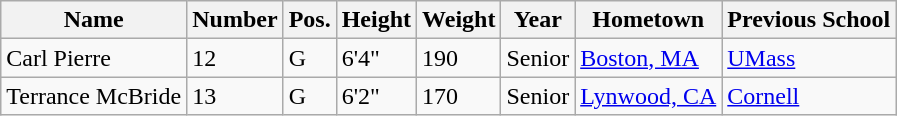<table class="wikitable sortable" border="1">
<tr>
<th>Name</th>
<th>Number</th>
<th>Pos.</th>
<th>Height</th>
<th>Weight</th>
<th>Year</th>
<th>Hometown</th>
<th class="unsortable">Previous School</th>
</tr>
<tr>
<td>Carl Pierre</td>
<td>12</td>
<td>G</td>
<td>6'4"</td>
<td>190</td>
<td>Senior</td>
<td><a href='#'>Boston, MA</a></td>
<td><a href='#'>UMass</a></td>
</tr>
<tr>
<td>Terrance McBride</td>
<td>13</td>
<td>G</td>
<td>6'2"</td>
<td>170</td>
<td>Senior</td>
<td><a href='#'>Lynwood, CA</a></td>
<td><a href='#'>Cornell</a></td>
</tr>
</table>
